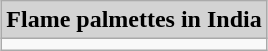<table class="wikitable" style="margin:0 auto;"  align="center"  colspan=1 cellpadding="3" style="font-size: 80%; width: 100%;">
<tr>
<td align="center" colspan=1 style="background:#D3D3D3; font-size: 100%;"><strong>Flame palmettes in India</strong></td>
</tr>
<tr>
<td></td>
</tr>
</table>
